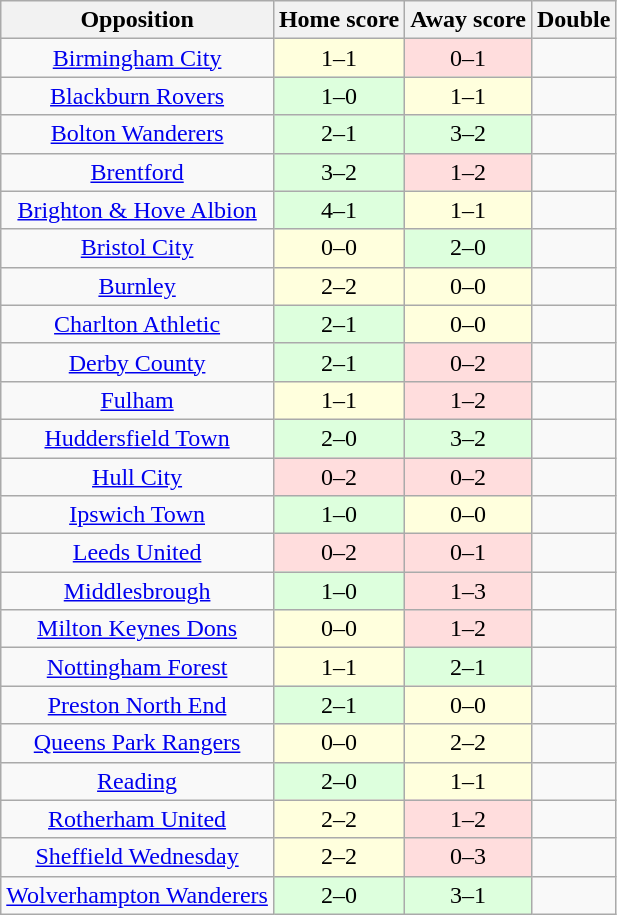<table class="wikitable" style="text-align: center;">
<tr>
<th>Opposition</th>
<th>Home score</th>
<th>Away score</th>
<th>Double</th>
</tr>
<tr>
<td><a href='#'>Birmingham City</a></td>
<td style="background:#ffd;">1–1</td>
<td style="background:#fdd;">0–1</td>
<td></td>
</tr>
<tr>
<td><a href='#'>Blackburn Rovers</a></td>
<td style="background:#dfd;">1–0</td>
<td style="background:#ffd;">1–1</td>
<td></td>
</tr>
<tr>
<td><a href='#'>Bolton Wanderers</a></td>
<td style="background:#dfd;">2–1</td>
<td style="background:#dfd;">3–2</td>
<td></td>
</tr>
<tr>
<td><a href='#'>Brentford</a></td>
<td style="background:#dfd;">3–2</td>
<td style="background:#fdd;">1–2</td>
<td></td>
</tr>
<tr>
<td><a href='#'>Brighton & Hove Albion</a></td>
<td style="background:#dfd;">4–1</td>
<td style="background:#ffd;">1–1</td>
<td></td>
</tr>
<tr>
<td><a href='#'>Bristol City</a></td>
<td style="background:#ffd;">0–0</td>
<td style="background:#dfd;">2–0</td>
<td></td>
</tr>
<tr>
<td><a href='#'>Burnley</a></td>
<td style="background:#ffd;">2–2</td>
<td style="background:#ffd;">0–0</td>
<td></td>
</tr>
<tr>
<td><a href='#'>Charlton Athletic</a></td>
<td style="background:#dfd;">2–1</td>
<td style="background:#ffd;">0–0</td>
<td></td>
</tr>
<tr>
<td><a href='#'>Derby County</a></td>
<td style="background:#dfd;">2–1</td>
<td style="background:#fdd;">0–2</td>
<td></td>
</tr>
<tr>
<td><a href='#'>Fulham</a></td>
<td style="background:#ffd;">1–1</td>
<td style="background:#fdd;">1–2</td>
<td></td>
</tr>
<tr>
<td><a href='#'>Huddersfield Town</a></td>
<td style="background:#dfd;">2–0</td>
<td style="background:#dfd;">3–2</td>
<td></td>
</tr>
<tr>
<td><a href='#'>Hull City</a></td>
<td style="background:#fdd;">0–2</td>
<td style="background:#fdd;">0–2</td>
<td></td>
</tr>
<tr>
<td><a href='#'>Ipswich Town</a></td>
<td style="background:#dfd;">1–0</td>
<td style="background:#ffd;">0–0</td>
<td></td>
</tr>
<tr>
<td><a href='#'>Leeds United</a></td>
<td style="background:#fdd;">0–2</td>
<td style="background:#fdd;">0–1</td>
<td></td>
</tr>
<tr>
<td><a href='#'>Middlesbrough</a></td>
<td style="background:#dfd;">1–0</td>
<td style="background:#fdd;">1–3</td>
<td></td>
</tr>
<tr>
<td><a href='#'>Milton Keynes Dons</a></td>
<td style="background:#ffd;">0–0</td>
<td style="background:#fdd;">1–2</td>
<td></td>
</tr>
<tr>
<td><a href='#'>Nottingham Forest</a></td>
<td style="background:#ffd;">1–1</td>
<td style="background:#dfd;">2–1</td>
<td></td>
</tr>
<tr>
<td><a href='#'>Preston North End</a></td>
<td style="background:#dfd;">2–1</td>
<td style="background:#ffd;">0–0</td>
<td></td>
</tr>
<tr>
<td><a href='#'>Queens Park Rangers</a></td>
<td style="background:#ffd;">0–0</td>
<td style="background:#ffd;">2–2</td>
<td></td>
</tr>
<tr>
<td><a href='#'>Reading</a></td>
<td style="background:#dfd;">2–0</td>
<td style="background:#ffd;">1–1</td>
<td></td>
</tr>
<tr>
<td><a href='#'>Rotherham United</a></td>
<td style="background:#ffd;">2–2</td>
<td style="background:#fdd;">1–2</td>
<td></td>
</tr>
<tr>
<td><a href='#'>Sheffield Wednesday</a></td>
<td style="background:#ffd;">2–2</td>
<td style="background:#fdd;">0–3</td>
<td></td>
</tr>
<tr>
<td><a href='#'>Wolverhampton Wanderers</a></td>
<td style="background:#dfd;">2–0</td>
<td style="background:#dfd;">3–1</td>
<td></td>
</tr>
</table>
